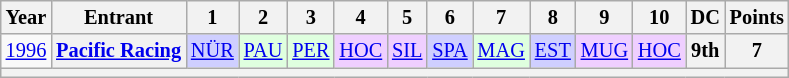<table class="wikitable" style="text-align:center; font-size:85%">
<tr>
<th>Year</th>
<th>Entrant</th>
<th>1</th>
<th>2</th>
<th>3</th>
<th>4</th>
<th>5</th>
<th>6</th>
<th>7</th>
<th>8</th>
<th>9</th>
<th>10</th>
<th>DC</th>
<th>Points</th>
</tr>
<tr>
<td><a href='#'>1996</a></td>
<th nowrap><a href='#'>Pacific Racing</a></th>
<td style="background:#CFCFFF;"><a href='#'>NÜR</a><br></td>
<td style="background:#DFFFDF;"><a href='#'>PAU</a><br></td>
<td style="background:#DFFFDF;"><a href='#'>PER</a><br></td>
<td style="background:#EFCFFF;"><a href='#'>HOC</a><br></td>
<td style="background:#EFCFFF;"><a href='#'>SIL</a><br></td>
<td style="background:#CFCFFF;"><a href='#'>SPA</a><br></td>
<td style="background:#DFFFDF;"><a href='#'>MAG</a><br></td>
<td style="background:#CFCFFF;"><a href='#'>EST</a><br></td>
<td style="background:#EFCFFF;"><a href='#'>MUG</a><br></td>
<td style="background:#EFCFFF;"><a href='#'>HOC</a><br></td>
<th>9th</th>
<th>7</th>
</tr>
<tr>
<th colspan="14"></th>
</tr>
</table>
